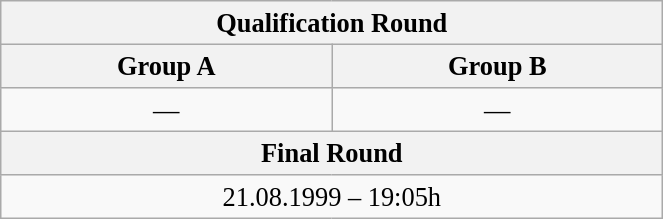<table class="wikitable" style=" text-align:center; font-size:110%;" width="35%">
<tr>
<th colspan="2">Qualification Round</th>
</tr>
<tr>
<th>Group A</th>
<th>Group B</th>
</tr>
<tr>
<td>—</td>
<td>—</td>
</tr>
<tr>
<th colspan="2">Final Round</th>
</tr>
<tr>
<td colspan="2">21.08.1999 – 19:05h</td>
</tr>
</table>
